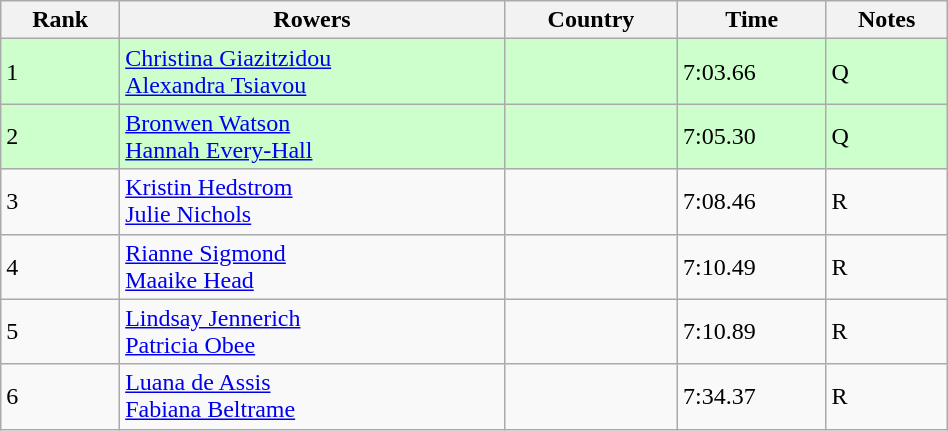<table class="wikitable sortable" width=50%>
<tr>
<th>Rank</th>
<th>Rowers</th>
<th>Country</th>
<th>Time</th>
<th>Notes</th>
</tr>
<tr bgcolor=ccffcc>
<td>1</td>
<td><a href='#'>Christina Giazitzidou</a><br><a href='#'>Alexandra Tsiavou</a></td>
<td></td>
<td>7:03.66</td>
<td>Q</td>
</tr>
<tr bgcolor=ccffcc>
<td>2</td>
<td><a href='#'>Bronwen Watson</a><br><a href='#'>Hannah Every-Hall</a></td>
<td></td>
<td>7:05.30</td>
<td>Q</td>
</tr>
<tr>
<td>3</td>
<td><a href='#'>Kristin Hedstrom</a><br><a href='#'>Julie Nichols</a></td>
<td></td>
<td>7:08.46</td>
<td>R</td>
</tr>
<tr>
<td>4</td>
<td><a href='#'>Rianne Sigmond</a><br><a href='#'>Maaike Head</a></td>
<td></td>
<td>7:10.49</td>
<td>R</td>
</tr>
<tr>
<td>5</td>
<td><a href='#'>Lindsay Jennerich</a><br><a href='#'>Patricia Obee</a></td>
<td></td>
<td>7:10.89</td>
<td>R</td>
</tr>
<tr>
<td>6</td>
<td><a href='#'>Luana de Assis</a><br><a href='#'>Fabiana Beltrame</a></td>
<td></td>
<td>7:34.37</td>
<td>R</td>
</tr>
</table>
